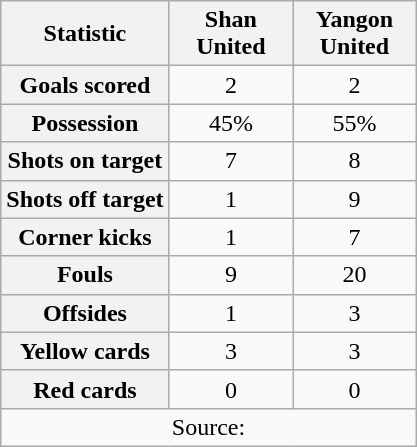<table class="wikitable plainrowheaders" style="text-align:center">
<tr>
<th scope="col">Statistic</th>
<th scope="col" style="width:75px">Shan United</th>
<th scope="col" style="width:75px">Yangon United</th>
</tr>
<tr>
<th scope=row>Goals scored</th>
<td>2</td>
<td>2</td>
</tr>
<tr>
<th scope=row>Possession</th>
<td>45%</td>
<td>55%</td>
</tr>
<tr>
<th scope=row>Shots on target</th>
<td>7</td>
<td>8</td>
</tr>
<tr>
<th scope=row>Shots off target</th>
<td>1</td>
<td>9</td>
</tr>
<tr>
<th scope=row>Corner kicks</th>
<td>1</td>
<td>7</td>
</tr>
<tr>
<th scope=row>Fouls</th>
<td>9</td>
<td>20</td>
</tr>
<tr>
<th scope=row>Offsides</th>
<td>1</td>
<td>3</td>
</tr>
<tr>
<th scope=row>Yellow cards</th>
<td>3</td>
<td>3</td>
</tr>
<tr>
<th scope=row>Red cards</th>
<td>0</td>
<td>0</td>
</tr>
<tr>
<td colspan="3">Source:</td>
</tr>
</table>
